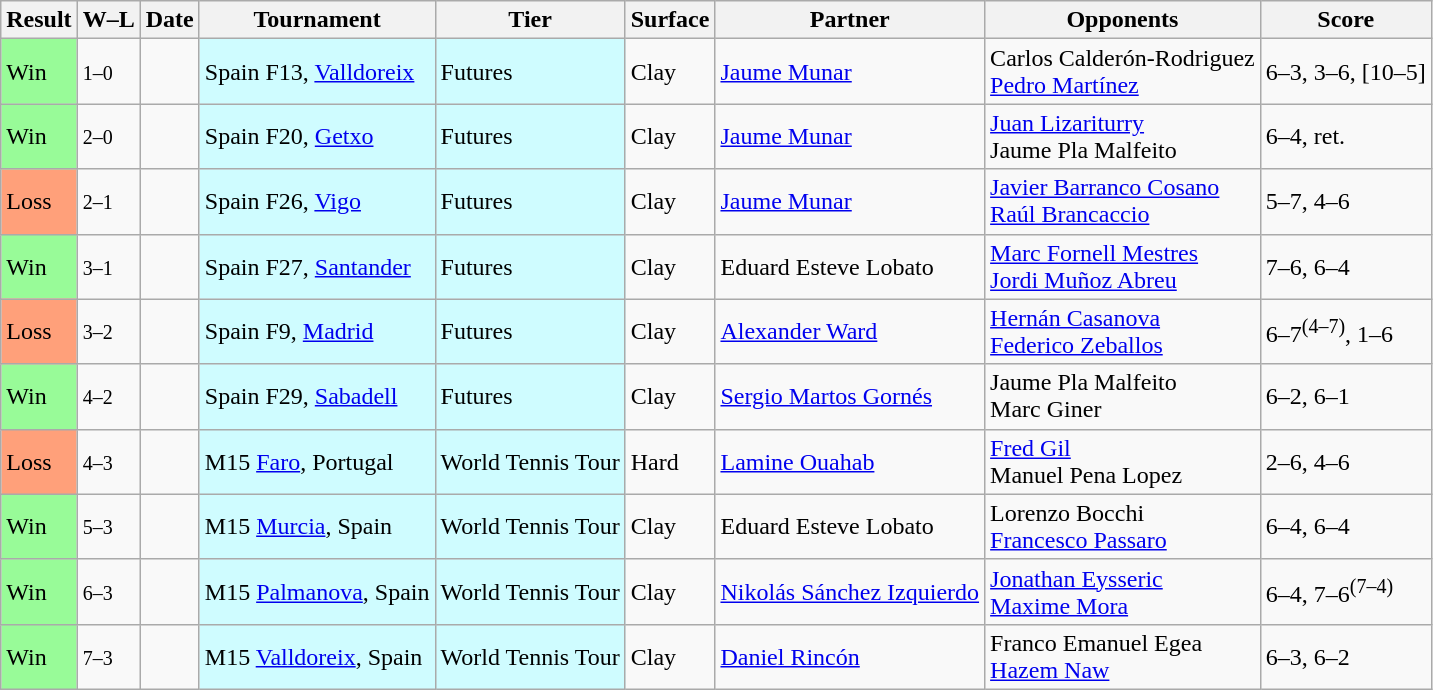<table class="sortable wikitable">
<tr>
<th>Result</th>
<th class="unsortable">W–L</th>
<th>Date</th>
<th>Tournament</th>
<th>Tier</th>
<th>Surface</th>
<th>Partner</th>
<th>Opponents</th>
<th class="unsortable">Score</th>
</tr>
<tr>
<td style="background:#98fb98;">Win</td>
<td><small>1–0</small></td>
<td></td>
<td style="background:#cffcff;">Spain F13, <a href='#'>Valldoreix</a></td>
<td style="background:#cffcff;">Futures</td>
<td>Clay</td>
<td> <a href='#'>Jaume Munar</a></td>
<td> Carlos Calderón-Rodriguez <br>  <a href='#'>Pedro Martínez</a></td>
<td>6–3, 3–6, [10–5]</td>
</tr>
<tr>
<td style="background:#98fb98;">Win</td>
<td><small>2–0</small></td>
<td></td>
<td style="background:#cffcff;">Spain F20, <a href='#'>Getxo</a></td>
<td style="background:#cffcff;">Futures</td>
<td>Clay</td>
<td> <a href='#'>Jaume Munar</a></td>
<td> <a href='#'>Juan Lizariturry</a> <br>  Jaume Pla Malfeito</td>
<td>6–4, ret.</td>
</tr>
<tr>
<td style="background:#ffa07a;">Loss</td>
<td><small>2–1</small></td>
<td></td>
<td style="background:#cffcff;">Spain F26, <a href='#'>Vigo</a></td>
<td style="background:#cffcff;">Futures</td>
<td>Clay</td>
<td> <a href='#'>Jaume Munar</a></td>
<td> <a href='#'>Javier Barranco Cosano</a> <br>  <a href='#'>Raúl Brancaccio</a></td>
<td>5–7, 4–6</td>
</tr>
<tr>
<td style="background:#98fb98;">Win</td>
<td><small>3–1</small></td>
<td></td>
<td style="background:#cffcff;">Spain F27, <a href='#'>Santander</a></td>
<td style="background:#cffcff;">Futures</td>
<td>Clay</td>
<td> Eduard Esteve Lobato</td>
<td> <a href='#'>Marc Fornell Mestres</a> <br>  <a href='#'>Jordi Muñoz Abreu</a></td>
<td>7–6, 6–4</td>
</tr>
<tr>
<td style="background:#ffa07a;">Loss</td>
<td><small>3–2</small></td>
<td></td>
<td style="background:#cffcff;">Spain F9, <a href='#'>Madrid</a></td>
<td style="background:#cffcff;">Futures</td>
<td>Clay</td>
<td> <a href='#'>Alexander Ward</a></td>
<td> <a href='#'>Hernán Casanova</a> <br>  <a href='#'>Federico Zeballos</a></td>
<td>6–7<sup>(4–7)</sup>, 1–6</td>
</tr>
<tr>
<td style="background:#98fb98;">Win</td>
<td><small>4–2</small></td>
<td></td>
<td style="background:#cffcff;">Spain F29, <a href='#'>Sabadell</a></td>
<td style="background:#cffcff;">Futures</td>
<td>Clay</td>
<td> <a href='#'>Sergio Martos Gornés</a></td>
<td> Jaume Pla Malfeito <br>  Marc Giner</td>
<td>6–2, 6–1</td>
</tr>
<tr>
<td style="background:#ffa07a;">Loss</td>
<td><small>4–3</small></td>
<td></td>
<td style="background:#cffcff;">M15 <a href='#'>Faro</a>, Portugal</td>
<td style="background:#cffcff;">World Tennis Tour</td>
<td>Hard</td>
<td> <a href='#'>Lamine Ouahab</a></td>
<td> <a href='#'>Fred Gil</a> <br>  Manuel Pena Lopez</td>
<td>2–6, 4–6</td>
</tr>
<tr>
<td style="background:#98fb98;">Win</td>
<td><small>5–3</small></td>
<td></td>
<td style="background:#cffcff;">M15 <a href='#'>Murcia</a>, Spain</td>
<td style="background:#cffcff;">World Tennis Tour</td>
<td>Clay</td>
<td> Eduard Esteve Lobato</td>
<td> Lorenzo Bocchi <br>  <a href='#'>Francesco Passaro</a></td>
<td>6–4, 6–4</td>
</tr>
<tr>
<td style="background:#98fb98;">Win</td>
<td><small>6–3</small></td>
<td></td>
<td style="background:#cffcff;">M15 <a href='#'>Palmanova</a>, Spain</td>
<td style="background:#cffcff;">World Tennis Tour</td>
<td>Clay</td>
<td> <a href='#'>Nikolás Sánchez Izquierdo</a></td>
<td> <a href='#'>Jonathan Eysseric</a> <br>  <a href='#'>Maxime Mora</a></td>
<td>6–4, 7–6<sup>(7–4)</sup></td>
</tr>
<tr>
<td style="background:#98fb98;">Win</td>
<td><small>7–3</small></td>
<td></td>
<td style="background:#cffcff;">M15 <a href='#'>Valldoreix</a>, Spain</td>
<td style="background:#cffcff;">World Tennis Tour</td>
<td>Clay</td>
<td> <a href='#'>Daniel Rincón</a></td>
<td> Franco Emanuel Egea <br>  <a href='#'>Hazem Naw</a></td>
<td>6–3, 6–2</td>
</tr>
</table>
